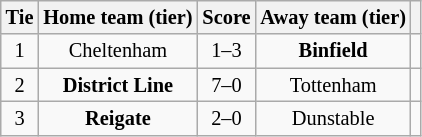<table class="wikitable" style="text-align:center; font-size:85%">
<tr>
<th>Tie</th>
<th>Home team (tier)</th>
<th>Score</th>
<th>Away team (tier)</th>
<th></th>
</tr>
<tr>
<td align="center">1</td>
<td>Cheltenham</td>
<td align="center">1–3</td>
<td><strong>Binfield</strong></td>
<td></td>
</tr>
<tr>
<td align="center">2</td>
<td><strong>District Line</strong></td>
<td align="center">7–0</td>
<td>Tottenham</td>
<td></td>
</tr>
<tr>
<td align="center">3</td>
<td><strong>Reigate</strong></td>
<td align="center">2–0</td>
<td>Dunstable</td>
<td></td>
</tr>
</table>
